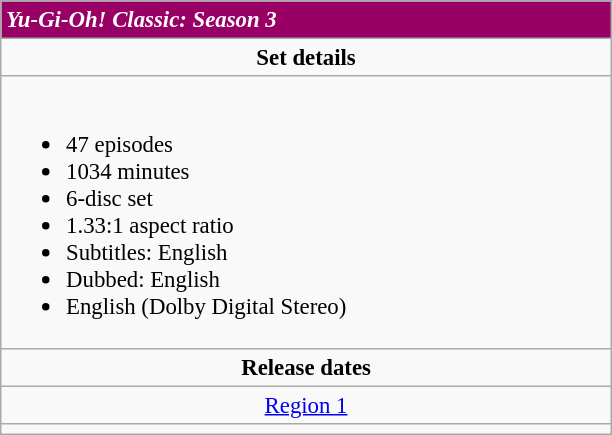<table class="wikitable" style="font-size: 95%;">
<tr style="background:#990066; color:white;">
<td colspan="8"><strong><em>Yu-Gi-Oh! Classic: Season 3</em></strong></td>
</tr>
<tr valign="top">
<td align="center" width="400" colspan="4"><strong>Set details</strong></td>
</tr>
<tr valign="top">
<td colspan="4" align="left" width="400"><br><ul><li>47 episodes</li><li>1034 minutes</li><li>6-disc set</li><li>1.33:1 aspect ratio</li><li>Subtitles: English</li><li>Dubbed: English</li><li>English (Dolby Digital Stereo)</li></ul></td>
</tr>
<tr>
<td colspan="8" align="center"><strong>Release dates</strong></td>
</tr>
<tr>
<td align="center" rowspan="1" colspan="8" align="center"><a href='#'>Region 1</a></td>
</tr>
<tr>
<td align="center" colspan="8" align="center"></td>
</tr>
</table>
